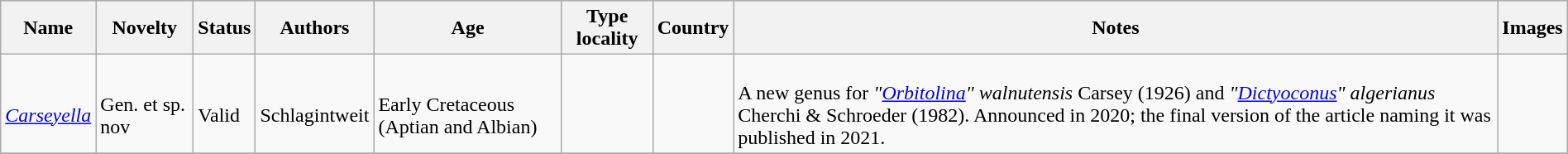<table class="wikitable sortable" align="center" width="100%">
<tr>
<th>Name</th>
<th>Novelty</th>
<th>Status</th>
<th>Authors</th>
<th>Age</th>
<th>Type locality</th>
<th>Country</th>
<th>Notes</th>
<th>Images</th>
</tr>
<tr>
<td><br><em><a href='#'>Carseyella</a></em></td>
<td><br>Gen. et sp. nov</td>
<td><br>Valid</td>
<td><br>Schlagintweit</td>
<td><br>Early Cretaceous (Aptian and Albian)</td>
<td></td>
<td><br><br><br><br></td>
<td><br>A new genus for <em>"<a href='#'>Orbitolina</a>" walnutensis</em> Carsey (1926) and <em>"<a href='#'>Dictyoconus</a>" algerianus</em> Cherchi & Schroeder (1982). Announced in 2020; the final version of the article naming it was published in 2021.</td>
<td></td>
</tr>
<tr>
</tr>
</table>
